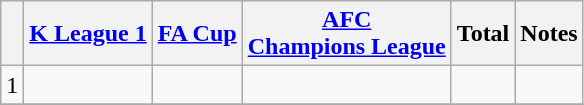<table class="wikitable" style="text-align:center">
<tr>
<th></th>
<th><a href='#'>K League 1</a></th>
<th><a href='#'>FA Cup</a></th>
<th><a href='#'>AFC<br>Champions League</a></th>
<th>Total</th>
<th>Notes</th>
</tr>
<tr>
<td>1</td>
<td align=left></td>
<td align=left></td>
<td></td>
<td></td>
<td></td>
</tr>
<tr>
</tr>
</table>
